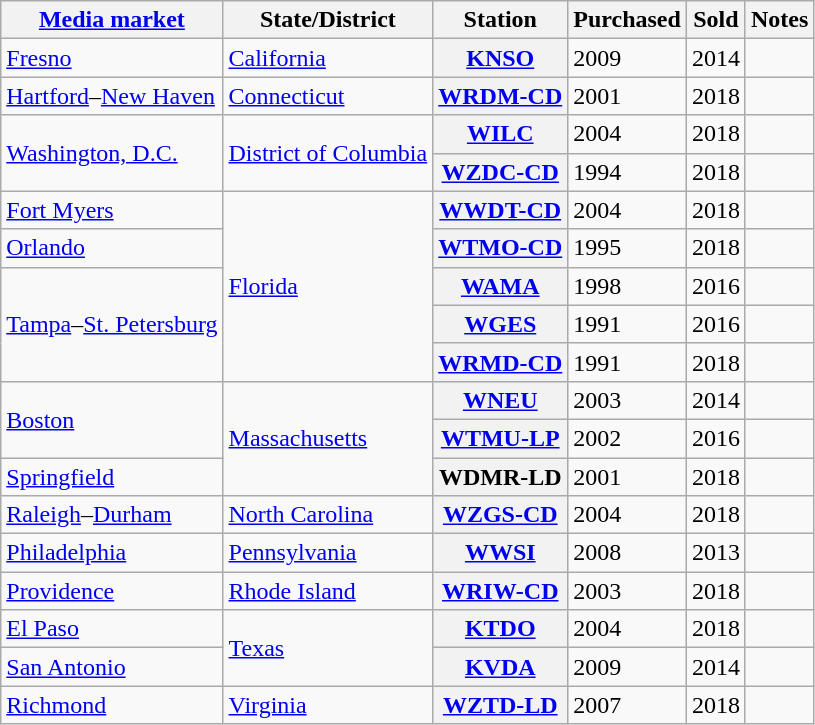<table class="wikitable sortable">
<tr>
<th scope="col"><a href='#'>Media market</a></th>
<th scope="col">State/District</th>
<th scope="col">Station</th>
<th scope="col">Purchased</th>
<th scope="col">Sold</th>
<th scope = "col" class="unsortable">Notes</th>
</tr>
<tr>
<td><a href='#'>Fresno</a></td>
<td><a href='#'>California</a></td>
<th scope="row"><a href='#'>KNSO</a></th>
<td>2009</td>
<td>2014</td>
<td></td>
</tr>
<tr>
<td><a href='#'>Hartford</a>–<a href='#'>New Haven</a></td>
<td><a href='#'>Connecticut</a></td>
<th scope="row"><a href='#'>WRDM-CD</a></th>
<td>2001</td>
<td>2018</td>
<td></td>
</tr>
<tr>
<td rowspan="2"><a href='#'>Washington, D.C.</a></td>
<td rowspan="2"><a href='#'>District of Columbia</a></td>
<th scope="row"><a href='#'>WILC</a></th>
<td>2004</td>
<td>2018</td>
<td></td>
</tr>
<tr>
<th scope="row"><a href='#'>WZDC-CD</a></th>
<td>1994</td>
<td>2018</td>
<td></td>
</tr>
<tr>
<td><a href='#'>Fort Myers</a></td>
<td rowspan="5"><a href='#'>Florida</a></td>
<th scope="row"><a href='#'>WWDT-CD</a></th>
<td>2004</td>
<td>2018</td>
<td></td>
</tr>
<tr>
<td><a href='#'>Orlando</a></td>
<th scope="row"><a href='#'>WTMO-CD</a></th>
<td>1995</td>
<td>2018</td>
<td></td>
</tr>
<tr>
<td rowspan="3"><a href='#'>Tampa</a>–<a href='#'>St. Petersburg</a></td>
<th scope="row"><a href='#'>WAMA</a></th>
<td>1998</td>
<td>2016</td>
<td></td>
</tr>
<tr>
<th scope="row"><a href='#'>WGES</a></th>
<td>1991</td>
<td>2016</td>
<td></td>
</tr>
<tr>
<th scope="row"><a href='#'>WRMD-CD</a></th>
<td>1991</td>
<td>2018</td>
<td></td>
</tr>
<tr>
<td rowspan="2"><a href='#'>Boston</a></td>
<td rowspan="3"><a href='#'>Massachusetts</a></td>
<th scope="row"><a href='#'>WNEU</a></th>
<td>2003</td>
<td>2014</td>
<td></td>
</tr>
<tr>
<th scope="row"><a href='#'>WTMU-LP</a></th>
<td>2002</td>
<td>2016</td>
<td></td>
</tr>
<tr>
<td><a href='#'>Springfield</a></td>
<th scope="row">WDMR-LD</th>
<td>2001</td>
<td>2018</td>
<td></td>
</tr>
<tr>
<td><a href='#'>Raleigh</a>–<a href='#'>Durham</a></td>
<td><a href='#'>North Carolina</a></td>
<th scope="row"><a href='#'>WZGS-CD</a></th>
<td>2004</td>
<td>2018</td>
<td></td>
</tr>
<tr>
<td><a href='#'>Philadelphia</a></td>
<td><a href='#'>Pennsylvania</a></td>
<th scope="row"><a href='#'>WWSI</a></th>
<td>2008</td>
<td>2013</td>
<td></td>
</tr>
<tr>
<td><a href='#'>Providence</a></td>
<td><a href='#'>Rhode Island</a></td>
<th scope="row"><a href='#'>WRIW-CD</a></th>
<td>2003</td>
<td>2018</td>
<td></td>
</tr>
<tr>
<td><a href='#'>El Paso</a></td>
<td rowspan="2"><a href='#'>Texas</a></td>
<th scope="row"><a href='#'>KTDO</a></th>
<td>2004</td>
<td>2018</td>
<td></td>
</tr>
<tr>
<td><a href='#'>San Antonio</a></td>
<th scope="row"><a href='#'>KVDA</a></th>
<td>2009</td>
<td>2014</td>
<td></td>
</tr>
<tr>
<td><a href='#'>Richmond</a></td>
<td><a href='#'>Virginia</a></td>
<th scope="row"><a href='#'>WZTD-LD</a></th>
<td>2007</td>
<td>2018</td>
<td></td>
</tr>
</table>
